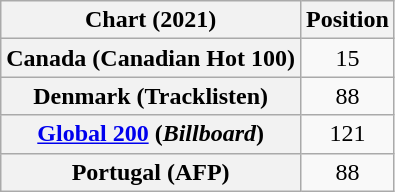<table class="wikitable sortable plainrowheaders" style="text-align:center">
<tr>
<th scope="col">Chart (2021)</th>
<th scope="col">Position</th>
</tr>
<tr>
<th scope="row">Canada (Canadian Hot 100)</th>
<td>15</td>
</tr>
<tr>
<th scope="row">Denmark (Tracklisten)</th>
<td>88</td>
</tr>
<tr>
<th scope="row"><a href='#'>Global 200</a> (<em>Billboard</em>)</th>
<td>121</td>
</tr>
<tr>
<th scope="row">Portugal (AFP)</th>
<td>88</td>
</tr>
</table>
